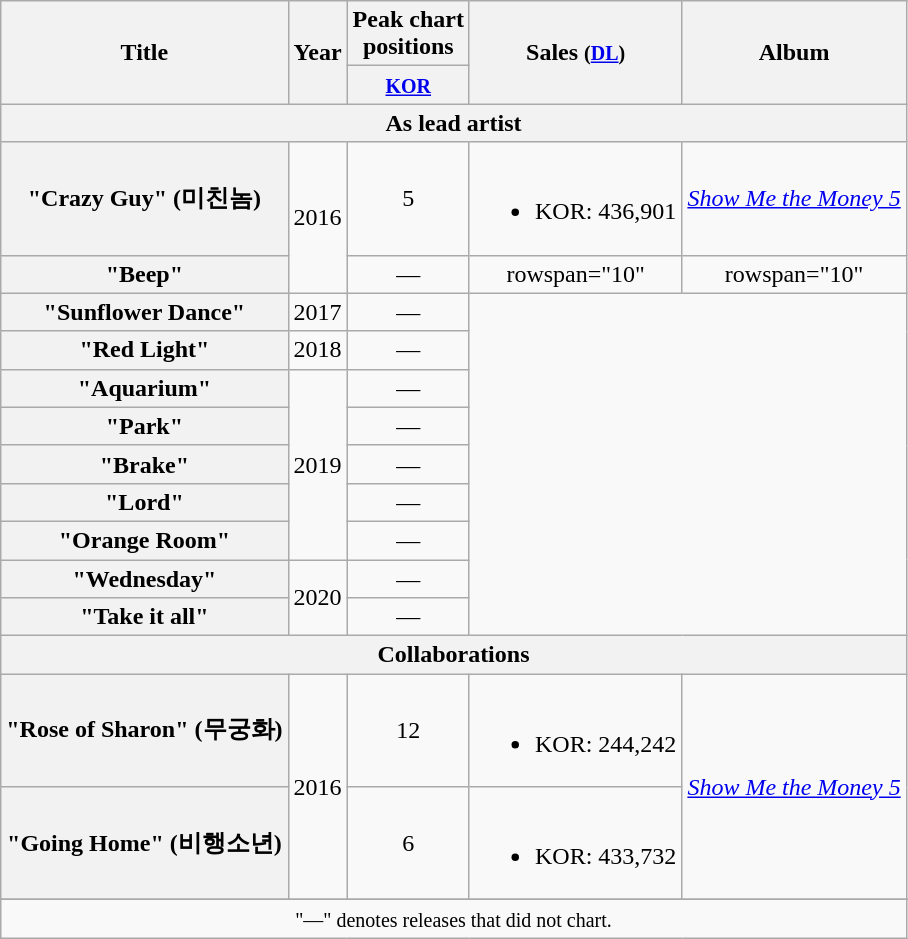<table class="wikitable plainrowheaders" style="text-align:center;">
<tr>
<th scope="col" rowspan="2">Title</th>
<th scope="col" rowspan="2">Year</th>
<th scope="col" colspan="1">Peak chart <br> positions</th>
<th scope="col" rowspan="2">Sales <small>(<a href='#'>DL</a>)</small></th>
<th scope="col" rowspan="2">Album</th>
</tr>
<tr>
<th><small><a href='#'>KOR</a></small><br></th>
</tr>
<tr>
<th scope="col" colspan="5">As lead artist</th>
</tr>
<tr>
<th scope="row">"Crazy Guy" (미친놈)<br></th>
<td rowspan="2">2016</td>
<td>5</td>
<td><br><ul><li>KOR: 436,901</li></ul></td>
<td><em><a href='#'>Show Me the Money 5</a></em></td>
</tr>
<tr>
<th scope="row">"Beep"<br></th>
<td>—</td>
<td>rowspan="10" </td>
<td>rowspan="10" </td>
</tr>
<tr>
<th scope="row">"Sunflower Dance"<br></th>
<td>2017</td>
<td>—</td>
</tr>
<tr>
<th scope="row">"Red Light"<br></th>
<td>2018</td>
<td>—</td>
</tr>
<tr>
<th scope="row">"Aquarium"</th>
<td rowspan="5">2019</td>
<td>—</td>
</tr>
<tr>
<th scope="row">"Park"</th>
<td>—</td>
</tr>
<tr>
<th scope="row">"Brake"</th>
<td>—</td>
</tr>
<tr>
<th scope="row">"Lord"</th>
<td>—</td>
</tr>
<tr>
<th scope="row">"Orange Room"</th>
<td>—</td>
</tr>
<tr>
<th scope="row">"Wednesday"</th>
<td rowspan="2">2020</td>
<td>—</td>
</tr>
<tr>
<th scope="row">"Take it all"<br></th>
<td>—</td>
</tr>
<tr>
<th scope="col" colspan="5">Collaborations</th>
</tr>
<tr>
<th scope="row">"Rose of Sharon" (무궁화)<br></th>
<td rowspan="2">2016</td>
<td>12</td>
<td><br><ul><li>KOR: 244,242</li></ul></td>
<td rowspan="2"><em><a href='#'>Show Me the Money 5</a></em></td>
</tr>
<tr>
<th scope="row">"Going Home" (비행소년)<br></th>
<td>6</td>
<td><br><ul><li>KOR: 433,732</li></ul></td>
</tr>
<tr>
</tr>
<tr>
<td colspan="5" align="center"><small>"—" denotes releases that did not chart.</small></td>
</tr>
</table>
